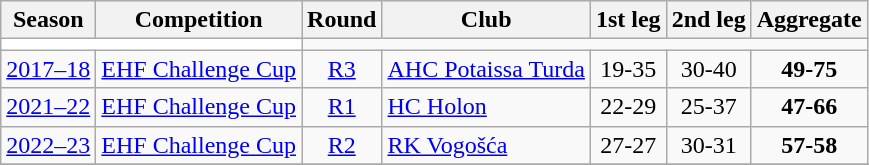<table class="wikitable">
<tr>
<th>Season</th>
<th>Competition</th>
<th>Round</th>
<th>Club</th>
<th>1st leg</th>
<th>2nd leg</th>
<th>Aggregate</th>
</tr>
<tr>
<td colspan="2" bgcolor=white></td>
</tr>
<tr>
<td><a href='#'>2017–18</a></td>
<td><a href='#'>EHF Challenge Cup</a></td>
<td style="text-align:center;"><a href='#'>R3</a></td>
<td> <a href='#'>AHC Potaissa Turda</a></td>
<td style="text-align:center;">19-35</td>
<td style="text-align:center;">30-40</td>
<td style="text-align:center;"><strong>49-75</strong></td>
</tr>
<tr>
<td><a href='#'>2021–22</a></td>
<td><a href='#'>EHF Challenge Cup</a></td>
<td style="text-align:center;"><a href='#'>R1</a></td>
<td> <a href='#'>HC Holon</a></td>
<td style="text-align:center;">22-29</td>
<td style="text-align:center;">25-37</td>
<td style="text-align:center;"><strong>47-66</strong></td>
</tr>
<tr>
<td><a href='#'>2022–23</a></td>
<td><a href='#'>EHF Challenge Cup</a></td>
<td style="text-align:center;"><a href='#'>R2</a></td>
<td> <a href='#'>RK Vogošća</a></td>
<td style="text-align:center;">27-27</td>
<td style="text-align:center;">30-31</td>
<td style="text-align:center;"><strong>57-58</strong></td>
</tr>
<tr>
</tr>
</table>
